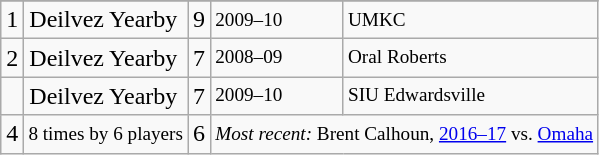<table class="wikitable">
<tr>
</tr>
<tr>
<td>1</td>
<td>Deilvez Yearby</td>
<td>9</td>
<td style="font-size:80%;">2009–10</td>
<td style="font-size:80%;">UMKC</td>
</tr>
<tr>
<td>2</td>
<td>Deilvez Yearby</td>
<td>7</td>
<td style="font-size:80%;">2008–09</td>
<td style="font-size:80%;">Oral Roberts</td>
</tr>
<tr>
<td></td>
<td>Deilvez Yearby</td>
<td>7</td>
<td style="font-size:80%;">2009–10</td>
<td style="font-size:80%;">SIU Edwardsville</td>
</tr>
<tr>
<td>4</td>
<td style="font-size:80%;">8 times by 6 players</td>
<td>6</td>
<td style="font-size:80%;" colspan=2><em>Most recent:</em> Brent Calhoun, <a href='#'>2016–17</a> vs. <a href='#'>Omaha</a></td>
</tr>
</table>
